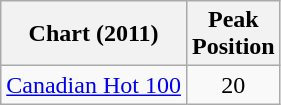<table class="wikitable">
<tr>
<th align="center">Chart (2011)</th>
<th align="left">Peak<br>Position</th>
</tr>
<tr>
<td align="left"><a href='#'>Canadian Hot 100</a></td>
<td align="center">20</td>
</tr>
</table>
